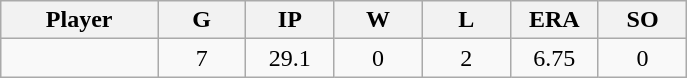<table class="wikitable sortable">
<tr>
<th bgcolor="#DDDDFF" width="16%">Player</th>
<th bgcolor="#DDDDFF" width="9%">G</th>
<th bgcolor="#DDDDFF" width="9%">IP</th>
<th bgcolor="#DDDDFF" width="9%">W</th>
<th bgcolor="#DDDDFF" width="9%">L</th>
<th bgcolor="#DDDDFF" width="9%">ERA</th>
<th bgcolor="#DDDDFF" width="9%">SO</th>
</tr>
<tr align="center">
<td></td>
<td>7</td>
<td>29.1</td>
<td>0</td>
<td>2</td>
<td>6.75</td>
<td>0</td>
</tr>
</table>
